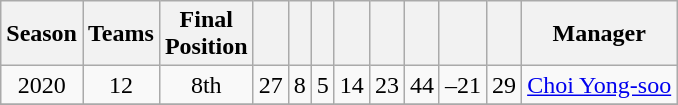<table class="wikitable" style="text-align:center">
<tr>
<th>Season</th>
<th>Teams</th>
<th>Final<br>Position</th>
<th></th>
<th></th>
<th></th>
<th></th>
<th></th>
<th></th>
<th></th>
<th></th>
<th>Manager</th>
</tr>
<tr>
<td>2020</td>
<td>12</td>
<td>8th</td>
<td>27</td>
<td>8</td>
<td>5</td>
<td>14</td>
<td>23</td>
<td>44</td>
<td>–21</td>
<td>29</td>
<td align=left> <a href='#'>Choi Yong-soo</a></td>
</tr>
<tr>
</tr>
</table>
